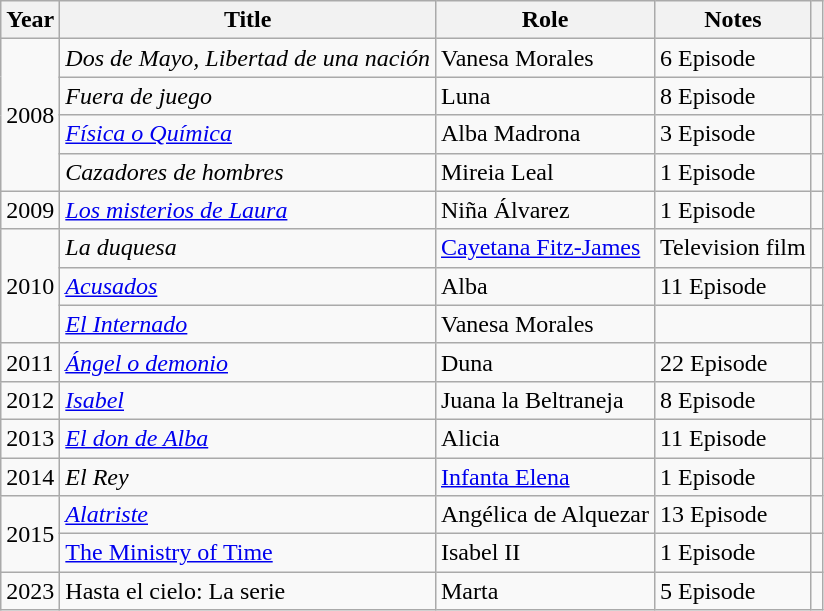<table class="wikitable sortable">
<tr>
<th>Year</th>
<th>Title</th>
<th>Role</th>
<th ! class="unsortable">Notes</th>
<th class="unsortable"></th>
</tr>
<tr>
<td rowspan=4>2008</td>
<td><em>Dos de Mayo, Libertad de una nación</em></td>
<td>Vanesa Morales</td>
<td>6 Episode</td>
<td></td>
</tr>
<tr>
<td><em>Fuera de juego</em></td>
<td>Luna</td>
<td>8 Episode</td>
<td></td>
</tr>
<tr>
<td><em><a href='#'>Física o Química</a></em></td>
<td>Alba Madrona</td>
<td>3 Episode</td>
<td></td>
</tr>
<tr>
<td><em>Cazadores de hombres</em></td>
<td>Mireia Leal</td>
<td>1 Episode</td>
<td></td>
</tr>
<tr>
<td>2009</td>
<td><em><a href='#'>Los misterios de Laura</a></em></td>
<td>Niña Álvarez</td>
<td>1 Episode</td>
<td></td>
</tr>
<tr>
<td rowspan=3>2010</td>
<td><em>La duquesa</em></td>
<td><a href='#'>Cayetana Fitz-James</a></td>
<td>Television film</td>
<td></td>
</tr>
<tr>
<td><em><a href='#'>Acusados</a></em></td>
<td>Alba</td>
<td>11 Episode</td>
<td></td>
</tr>
<tr>
<td><em><a href='#'>El Internado</a></em></td>
<td>Vanesa Morales</td>
<td></td>
<td></td>
</tr>
<tr>
<td>2011</td>
<td><em><a href='#'>Ángel o demonio</a></em></td>
<td>Duna</td>
<td>22 Episode</td>
<td></td>
</tr>
<tr>
<td>2012</td>
<td><em><a href='#'>Isabel</a></em></td>
<td>Juana la Beltraneja</td>
<td>8 Episode</td>
<td></td>
</tr>
<tr>
<td>2013</td>
<td><em><a href='#'>El don de Alba</a></em></td>
<td>Alicia</td>
<td>11 Episode</td>
<td></td>
</tr>
<tr>
<td>2014</td>
<td><em>El Rey</em></td>
<td><a href='#'>Infanta Elena</a></td>
<td>1 Episode</td>
<td></td>
</tr>
<tr>
<td rowspan=2>2015</td>
<td><em><a href='#'>Alatriste</a></td>
<td>Angélica de Alquezar</td>
<td>13 Episode</td>
<td></td>
</tr>
<tr>
<td></em><a href='#'>The Ministry of Time</a><em></td>
<td>Isabel II</td>
<td>1 Episode</td>
<td></td>
</tr>
<tr>
<td>2023</td>
<td></em>Hasta el cielo: La serie<em></td>
<td>Marta</td>
<td>5 Episode</td>
<td></td>
</tr>
</table>
